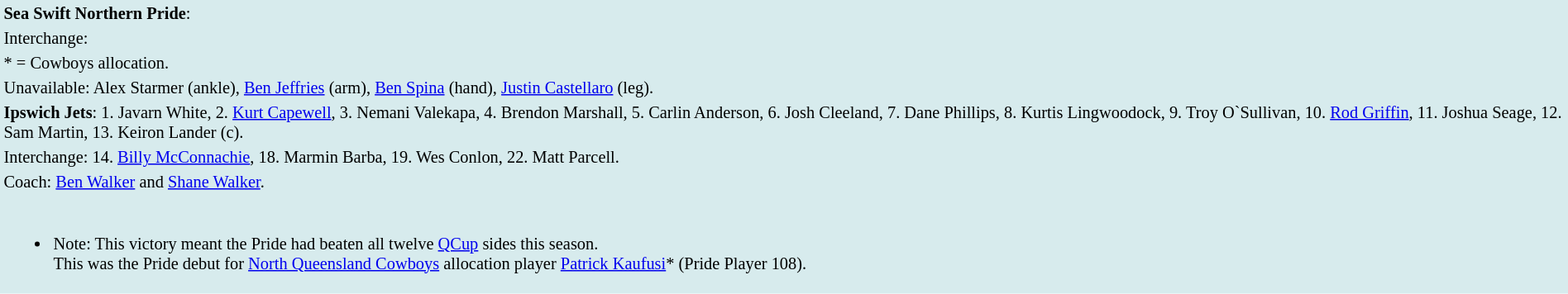<table style="background:#d7ebed; font-size:85%; width:100%;">
<tr>
<td><strong>Sea Swift Northern Pride</strong>:             </td>
</tr>
<tr>
<td>Interchange:    </td>
</tr>
<tr>
<td>* = Cowboys allocation.</td>
</tr>
<tr>
<td>Unavailable: Alex Starmer (ankle), <a href='#'>Ben Jeffries</a> (arm), <a href='#'>Ben Spina</a> (hand), <a href='#'>Justin Castellaro</a> (leg).</td>
</tr>
<tr>
<td><strong>Ipswich Jets</strong>: 1. Javarn White, 2. <a href='#'>Kurt Capewell</a>, 3. Nemani Valekapa, 4. Brendon Marshall, 5. Carlin Anderson, 6. Josh Cleeland, 7. Dane Phillips, 8. Kurtis Lingwoodock, 9. Troy O`Sullivan, 10. <a href='#'>Rod Griffin</a>, 11. Joshua Seage, 12. Sam Martin, 13. Keiron Lander (c).</td>
</tr>
<tr>
<td>Interchange: 14. <a href='#'>Billy McConnachie</a>, 18. Marmin Barba, 19. Wes Conlon, 22. Matt Parcell.</td>
</tr>
<tr>
<td>Coach: <a href='#'>Ben Walker</a> and <a href='#'>Shane Walker</a>.</td>
</tr>
<tr>
<td><br><ul><li>Note: This victory meant the Pride had beaten all twelve <a href='#'>QCup</a> sides this season.<br>This was the Pride debut for <a href='#'>North Queensland Cowboys</a> allocation player <a href='#'>Patrick Kaufusi</a>* (Pride Player 108).</li></ul></td>
</tr>
</table>
